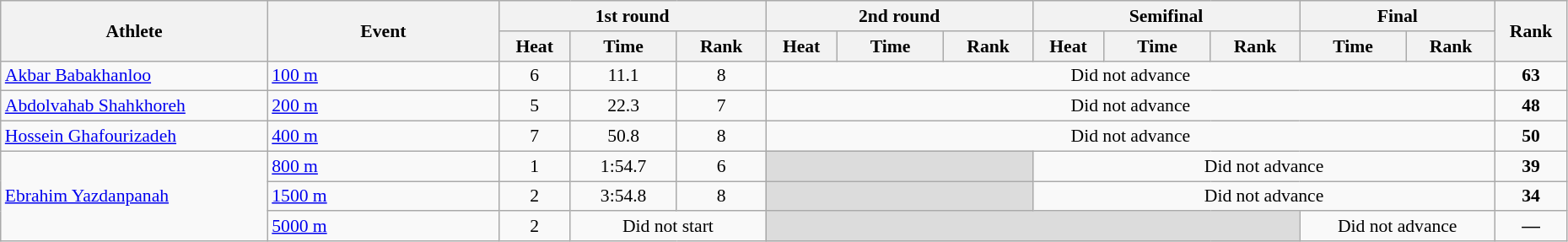<table class="wikitable" width="98%" style="text-align:center; font-size:90%">
<tr>
<th rowspan="2" width="15%">Athlete</th>
<th rowspan="2" width="13%">Event</th>
<th colspan="3" width="15%">1st round</th>
<th colspan="3" width="15%">2nd round</th>
<th colspan="3" width="15%">Semifinal</th>
<th colspan="2" width="11%">Final</th>
<th rowspan="2" width="4%">Rank</th>
</tr>
<tr>
<th width="4%">Heat</th>
<th width="6%">Time</th>
<th>Rank</th>
<th width="4%">Heat</th>
<th width="6%">Time</th>
<th>Rank</th>
<th width="4%">Heat</th>
<th width="6%">Time</th>
<th>Rank</th>
<th width="6%">Time</th>
<th>Rank</th>
</tr>
<tr>
<td align="left"><a href='#'>Akbar Babakhanloo</a></td>
<td align="left"><a href='#'>100 m</a></td>
<td>6</td>
<td>11.1</td>
<td>8</td>
<td colspan=8 align=center>Did not advance</td>
<td><strong>63</strong></td>
</tr>
<tr>
<td align="left"><a href='#'>Abdolvahab Shahkhoreh</a></td>
<td align="left"><a href='#'>200 m</a></td>
<td>5</td>
<td>22.3</td>
<td>7</td>
<td colspan=8 align=center>Did not advance</td>
<td><strong>48</strong></td>
</tr>
<tr>
<td align="left"><a href='#'>Hossein Ghafourizadeh</a></td>
<td align="left"><a href='#'>400 m</a></td>
<td>7</td>
<td>50.8</td>
<td>8</td>
<td colspan=8 align=center>Did not advance</td>
<td><strong>50</strong></td>
</tr>
<tr>
<td rowspan=3 align="left"><a href='#'>Ebrahim Yazdanpanah</a></td>
<td align="left"><a href='#'>800 m</a></td>
<td>1</td>
<td>1:54.7</td>
<td>6</td>
<td colspan=3 bgcolor=#DCDCDC></td>
<td colspan=5 align=center>Did not advance</td>
<td><strong>39</strong></td>
</tr>
<tr>
<td align="left"><a href='#'>1500 m</a></td>
<td>2</td>
<td>3:54.8</td>
<td>8</td>
<td colspan=3 bgcolor=#DCDCDC></td>
<td colspan=5 align=center>Did not advance</td>
<td><strong>34</strong></td>
</tr>
<tr>
<td align="left"><a href='#'>5000 m</a></td>
<td>2</td>
<td colspan=2 align=center>Did not start</td>
<td colspan=6 bgcolor=#DCDCDC></td>
<td colspan=2 align=center>Did not advance</td>
<td><strong>—</strong></td>
</tr>
</table>
